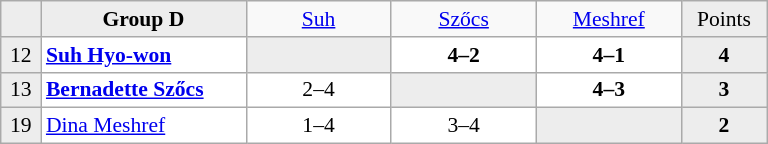<table class="wikitable" style="font-size:90%">
<tr style="text-align:center;">
<td style="background-color:#ededed;" width="20"></td>
<td style="background-color:#ededed;" width="130" style="text-align:center;"><strong>Group D</strong></td>
<td width="90"> <a href='#'>Suh</a></td>
<td width="90"> <a href='#'>Szőcs</a></td>
<td width="90"> <a href='#'>Meshref</a></td>
<td style="background-color:#ededed;" width="50">Points</td>
</tr>
<tr style="text-align:center;background-color:#ffffff;">
<td style="background-color:#ededed;">12</td>
<td style="text-align:left;"> <strong><a href='#'>Suh Hyo-won</a></strong></td>
<td style="background-color:#ededed;"></td>
<td><strong>4–2</strong></td>
<td><strong>4–1</strong></td>
<td style="background-color:#ededed;"><strong>4</strong></td>
</tr>
<tr style="text-align:center;background-color:#ffffff;">
<td style="background-color:#ededed;">13</td>
<td style="text-align:left;"> <strong><a href='#'>Bernadette Szőcs</a></strong></td>
<td>2–4</td>
<td style="background-color:#ededed;"></td>
<td><strong>4–3</strong></td>
<td style="background-color:#ededed;"><strong>3</strong></td>
</tr>
<tr style="text-align:center;background-color:#ffffff;">
<td style="background-color:#ededed;">19</td>
<td style="text-align:left;"> <a href='#'>Dina Meshref</a></td>
<td>1–4</td>
<td>3–4</td>
<td style="background-color:#ededed;"></td>
<td style="background-color:#ededed;"><strong>2</strong></td>
</tr>
</table>
